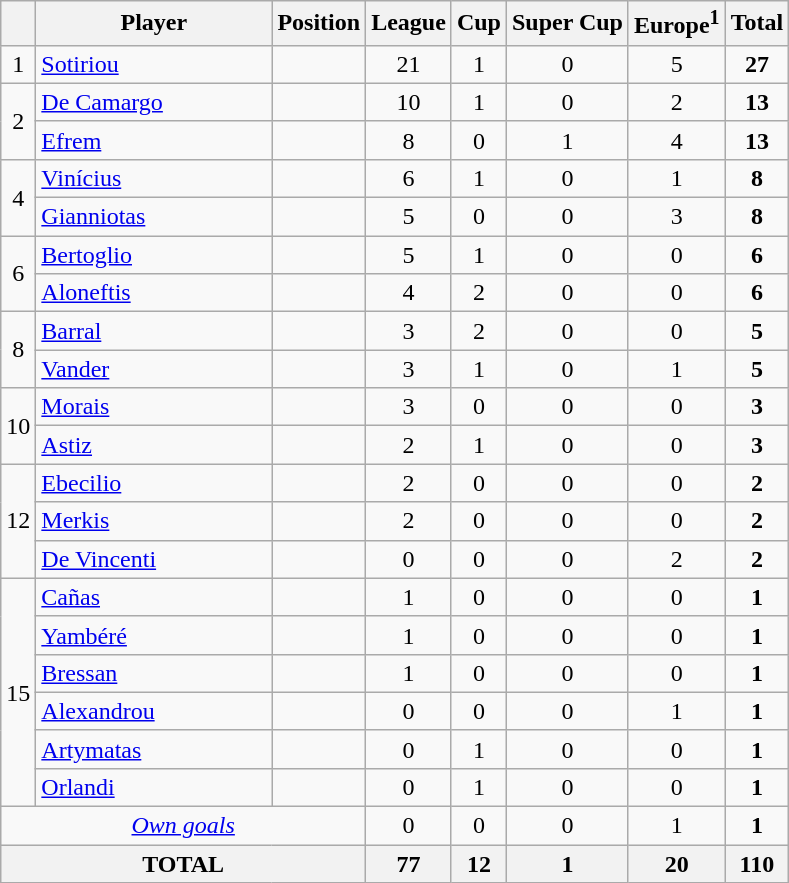<table class="wikitable">
<tr>
<th></th>
<th width="150">Player</th>
<th>Position</th>
<th>League</th>
<th>Cup</th>
<th>Super Cup</th>
<th>Europe<sup>1</sup></th>
<th>Total</th>
</tr>
<tr>
<td align=center>1</td>
<td> <a href='#'>Sotiriou</a></td>
<td align=center></td>
<td align=center>21</td>
<td align=center>1</td>
<td align=center>0</td>
<td align=center>5</td>
<td align=center><strong>27</strong></td>
</tr>
<tr>
<td rowspan="2" align=center>2</td>
<td> <a href='#'>De Camargo</a></td>
<td align=center></td>
<td align=center>10</td>
<td align=center>1</td>
<td align=center>0</td>
<td align=center>2</td>
<td align=center><strong>13</strong></td>
</tr>
<tr>
<td> <a href='#'>Efrem</a></td>
<td align=center></td>
<td align=center>8</td>
<td align=center>0</td>
<td align=center>1</td>
<td align=center>4</td>
<td align=center><strong>13</strong></td>
</tr>
<tr>
<td rowspan="2" align=center>4</td>
<td> <a href='#'>Vinícius</a></td>
<td align=center></td>
<td align=center>6</td>
<td align=center>1</td>
<td align=center>0</td>
<td align=center>1</td>
<td align=center><strong>8</strong></td>
</tr>
<tr>
<td> <a href='#'>Gianniotas</a></td>
<td align=center></td>
<td align=center>5</td>
<td align=center>0</td>
<td align=center>0</td>
<td align=center>3</td>
<td align=center><strong>8</strong></td>
</tr>
<tr>
<td rowspan="2" align=center>6</td>
<td> <a href='#'>Bertoglio</a></td>
<td align=center></td>
<td align=center>5</td>
<td align=center>1</td>
<td align=center>0</td>
<td align=center>0</td>
<td align=center><strong>6</strong></td>
</tr>
<tr>
<td> <a href='#'>Aloneftis</a></td>
<td align=center></td>
<td align=center>4</td>
<td align=center>2</td>
<td align=center>0</td>
<td align=center>0</td>
<td align=center><strong>6</strong></td>
</tr>
<tr>
<td rowspan="2" align=center>8</td>
<td> <a href='#'>Barral</a></td>
<td align=center></td>
<td align=center>3</td>
<td align=center>2</td>
<td align=center>0</td>
<td align=center>0</td>
<td align=center><strong>5</strong></td>
</tr>
<tr>
<td> <a href='#'>Vander</a></td>
<td align=center></td>
<td align=center>3</td>
<td align=center>1</td>
<td align=center>0</td>
<td align=center>1</td>
<td align=center><strong>5</strong></td>
</tr>
<tr>
<td rowspan="2" align=center>10</td>
<td> <a href='#'>Morais</a></td>
<td align=center></td>
<td align=center>3</td>
<td align=center>0</td>
<td align=center>0</td>
<td align=center>0</td>
<td align=center><strong>3</strong></td>
</tr>
<tr>
<td> <a href='#'>Astiz</a></td>
<td align=center></td>
<td align=center>2</td>
<td align=center>1</td>
<td align=center>0</td>
<td align=center>0</td>
<td align=center><strong>3</strong></td>
</tr>
<tr>
<td rowspan="3" align=center>12</td>
<td> <a href='#'>Ebecilio</a></td>
<td align=center></td>
<td align=center>2</td>
<td align=center>0</td>
<td align=center>0</td>
<td align=center>0</td>
<td align=center><strong>2</strong></td>
</tr>
<tr>
<td> <a href='#'>Merkis</a></td>
<td align=center></td>
<td align=center>2</td>
<td align=center>0</td>
<td align=center>0</td>
<td align=center>0</td>
<td align=center><strong>2</strong></td>
</tr>
<tr>
<td> <a href='#'>De Vincenti</a></td>
<td align=center></td>
<td align=center>0</td>
<td align=center>0</td>
<td align=center>0</td>
<td align=center>2</td>
<td align=center><strong>2</strong></td>
</tr>
<tr>
<td rowspan="6" align=center>15</td>
<td> <a href='#'>Cañas</a></td>
<td align=center></td>
<td align=center>1</td>
<td align=center>0</td>
<td align=center>0</td>
<td align=center>0</td>
<td align=center><strong>1</strong></td>
</tr>
<tr>
<td> <a href='#'>Yambéré</a></td>
<td align=center></td>
<td align=center>1</td>
<td align=center>0</td>
<td align=center>0</td>
<td align=center>0</td>
<td align=center><strong>1</strong></td>
</tr>
<tr>
<td> <a href='#'>Bressan</a></td>
<td align=center></td>
<td align=center>1</td>
<td align=center>0</td>
<td align=center>0</td>
<td align=center>0</td>
<td align=center><strong>1</strong></td>
</tr>
<tr>
<td> <a href='#'>Alexandrou</a></td>
<td align=center></td>
<td align=center>0</td>
<td align=center>0</td>
<td align=center>0</td>
<td align=center>1</td>
<td align=center><strong>1</strong></td>
</tr>
<tr>
<td> <a href='#'>Artymatas</a></td>
<td align=center></td>
<td align=center>0</td>
<td align=center>1</td>
<td align=center>0</td>
<td align=center>0</td>
<td align=center><strong>1</strong></td>
</tr>
<tr>
<td> <a href='#'>Orlandi</a></td>
<td align=center></td>
<td align=center>0</td>
<td align=center>1</td>
<td align=center>0</td>
<td align=center>0</td>
<td align=center><strong>1</strong></td>
</tr>
<tr>
<td colspan="3" align=center><em><a href='#'>Own goals</a></em></td>
<td align=center>0</td>
<td align=center>0</td>
<td align=center>0</td>
<td align=center>1</td>
<td align=center><strong>1</strong></td>
</tr>
<tr>
<th colspan="3" align=center>TOTAL</th>
<th align=center>77</th>
<th align=center>12</th>
<th align=center>1</th>
<th align=center>20</th>
<th align=center>110</th>
</tr>
</table>
